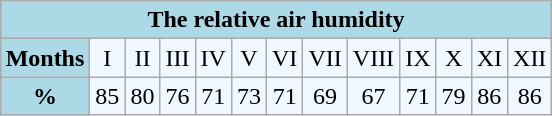<table border="1" class="wikitable" style="text-align: center; margin: auto">
<tr>
<th colspan="13" style="background: #ADD8E6;">The relative air humidity</th>
</tr>
<tr style="background: #F0F8FF;">
<th style="background:#ADD8E6;">Months</th>
<td>I</td>
<td>II</td>
<td>III</td>
<td>IV</td>
<td>V</td>
<td>VI</td>
<td>VII</td>
<td>VIII</td>
<td>IX</td>
<td>X</td>
<td>XI</td>
<td>XII</td>
</tr>
<tr style="background: #F0F8FF;">
<th style="background:#ADD8E6;">%</th>
<td>85</td>
<td>80</td>
<td>76</td>
<td>71</td>
<td>73</td>
<td>71</td>
<td>69</td>
<td>67</td>
<td>71</td>
<td>79</td>
<td>86</td>
<td>86</td>
</tr>
</table>
